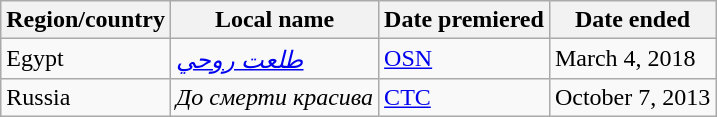<table class="wikitable">
<tr>
<th>Region/country</th>
<th>Local name</th>
<th>Date premiered</th>
<th>Date ended</th>
</tr>
<tr>
<td>Egypt</td>
<td><em><a href='#'>طلعت روحي</a></em></td>
<td><a href='#'>OSN</a></td>
<td>March 4, 2018</td>
</tr>
<tr>
<td>Russia</td>
<td><em>До смерти красива</em></td>
<td><a href='#'>СТС</a></td>
<td>October 7, 2013</td>
</tr>
</table>
